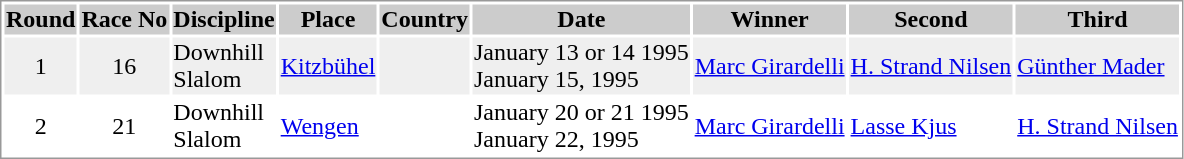<table border="0" style="border: 1px solid #999; background-color:#FFFFFF; text-align:center">
<tr align="center" bgcolor="#CCCCCC">
<th>Round</th>
<th>Race No</th>
<th>Discipline</th>
<th>Place</th>
<th>Country</th>
<th>Date</th>
<th>Winner</th>
<th>Second</th>
<th>Third</th>
</tr>
<tr bgcolor="#EFEFEF">
<td>1</td>
<td>16</td>
<td align="left">Downhill<br>Slalom</td>
<td align="left"><a href='#'>Kitzbühel</a></td>
<td align="left"></td>
<td align="left">January 13 or 14 1995<br>January 15, 1995</td>
<td align="left"> <a href='#'>Marc Girardelli</a></td>
<td align="left"> <a href='#'>H. Strand Nilsen</a></td>
<td align="left"> <a href='#'>Günther Mader</a></td>
</tr>
<tr>
<td>2</td>
<td>21</td>
<td align="left">Downhill<br>Slalom</td>
<td align="left"><a href='#'>Wengen</a></td>
<td align="left"></td>
<td align="left">January 20 or 21 1995<br>January 22, 1995</td>
<td align="left"> <a href='#'>Marc Girardelli</a></td>
<td align="left"> <a href='#'>Lasse Kjus</a></td>
<td align="left"> <a href='#'>H. Strand Nilsen</a></td>
</tr>
</table>
